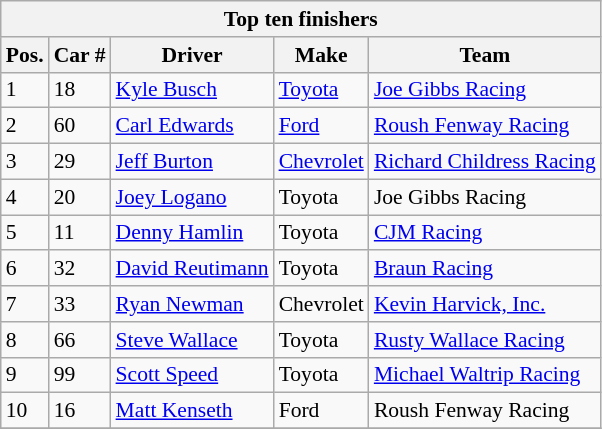<table class="wikitable" style="font-size: 90%;">
<tr>
<th colspan=9>Top ten finishers</th>
</tr>
<tr>
<th>Pos.</th>
<th>Car #</th>
<th>Driver</th>
<th>Make</th>
<th>Team</th>
</tr>
<tr>
<td>1</td>
<td>18</td>
<td><a href='#'>Kyle Busch</a></td>
<td><a href='#'>Toyota</a></td>
<td><a href='#'>Joe Gibbs Racing</a></td>
</tr>
<tr>
<td>2</td>
<td>60</td>
<td><a href='#'>Carl Edwards</a></td>
<td><a href='#'>Ford</a></td>
<td><a href='#'>Roush Fenway Racing</a></td>
</tr>
<tr>
<td>3</td>
<td>29</td>
<td><a href='#'>Jeff Burton</a></td>
<td><a href='#'>Chevrolet</a></td>
<td><a href='#'>Richard Childress Racing</a></td>
</tr>
<tr>
<td>4</td>
<td>20</td>
<td><a href='#'>Joey Logano</a></td>
<td>Toyota</td>
<td>Joe Gibbs Racing</td>
</tr>
<tr>
<td>5</td>
<td>11</td>
<td><a href='#'>Denny Hamlin</a></td>
<td>Toyota</td>
<td><a href='#'>CJM Racing</a></td>
</tr>
<tr>
<td>6</td>
<td>32</td>
<td><a href='#'>David Reutimann</a></td>
<td>Toyota</td>
<td><a href='#'>Braun Racing</a></td>
</tr>
<tr>
<td>7</td>
<td>33</td>
<td><a href='#'>Ryan Newman</a></td>
<td>Chevrolet</td>
<td><a href='#'>Kevin Harvick, Inc.</a></td>
</tr>
<tr>
<td>8</td>
<td>66</td>
<td><a href='#'>Steve Wallace</a></td>
<td>Toyota</td>
<td><a href='#'>Rusty Wallace Racing</a></td>
</tr>
<tr>
<td>9</td>
<td>99</td>
<td><a href='#'>Scott Speed</a></td>
<td>Toyota</td>
<td><a href='#'>Michael Waltrip Racing</a></td>
</tr>
<tr>
<td>10</td>
<td>16</td>
<td><a href='#'>Matt Kenseth</a></td>
<td>Ford</td>
<td>Roush Fenway Racing</td>
</tr>
<tr>
</tr>
</table>
